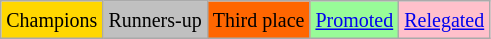<table class="wikitable">
<tr>
<td bgcolor=gold><small>Champions</small></td>
<td bgcolor=silver><small>Runners-up</small></td>
<td bgcolor=ff6600><small>Third place</small></td>
<td bgcolor=palegreen><small><a href='#'>Promoted</a></small></td>
<td bgcolor=pink><small><a href='#'>Relegated</a></small></td>
</tr>
</table>
